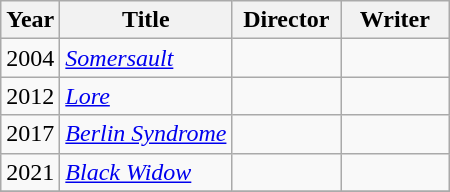<table class="wikitable">
<tr>
<th>Year</th>
<th>Title</th>
<th width="65">Director</th>
<th width="65">Writer</th>
</tr>
<tr>
<td>2004</td>
<td><em><a href='#'>Somersault</a></em></td>
<td></td>
<td></td>
</tr>
<tr>
<td>2012</td>
<td><em><a href='#'>Lore</a></em></td>
<td></td>
<td></td>
</tr>
<tr>
<td>2017</td>
<td><em><a href='#'>Berlin Syndrome</a></em></td>
<td></td>
<td></td>
</tr>
<tr>
<td>2021</td>
<td><em><a href='#'>Black Widow</a></em></td>
<td></td>
<td></td>
</tr>
<tr>
</tr>
</table>
